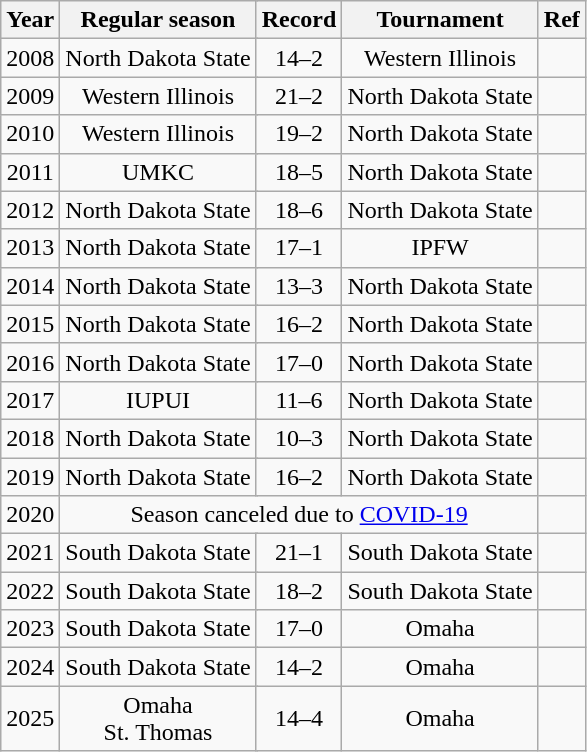<table class="wikitable" style="text-align:center;" cellspacing="2">
<tr>
<th>Year</th>
<th colspan=2>Regular season</th>
<th>Record</th>
<th>Tournament</th>
<th>Ref</th>
</tr>
<tr>
<td>2008</td>
<td colspan=2>North Dakota State</td>
<td>14–2</td>
<td>Western Illinois</td>
<td></td>
</tr>
<tr>
<td>2009</td>
<td colspan=2>Western Illinois</td>
<td>21–2</td>
<td>North Dakota State</td>
<td></td>
</tr>
<tr>
<td>2010</td>
<td colspan=2>Western Illinois</td>
<td>19–2</td>
<td>North Dakota State</td>
<td></td>
</tr>
<tr>
<td>2011</td>
<td colspan=2>UMKC</td>
<td>18–5</td>
<td>North Dakota State</td>
<td></td>
</tr>
<tr>
<td>2012</td>
<td colspan=2>North Dakota State</td>
<td>18–6</td>
<td>North Dakota State</td>
<td></td>
</tr>
<tr>
<td>2013</td>
<td colspan=2>North Dakota State</td>
<td>17–1</td>
<td>IPFW</td>
<td></td>
</tr>
<tr>
<td>2014</td>
<td colspan=2>North Dakota State</td>
<td>13–3</td>
<td>North Dakota State</td>
<td></td>
</tr>
<tr>
<td>2015</td>
<td colspan=2>North Dakota State</td>
<td>16–2</td>
<td>North Dakota State</td>
<td></td>
</tr>
<tr>
<td>2016</td>
<td colspan=2>North Dakota State</td>
<td>17–0</td>
<td>North Dakota State</td>
<td></td>
</tr>
<tr>
<td>2017</td>
<td colspan=2>IUPUI</td>
<td>11–6</td>
<td>North Dakota State</td>
<td></td>
</tr>
<tr>
<td>2018</td>
<td colspan=2>North Dakota State</td>
<td>10–3</td>
<td>North Dakota State</td>
<td></td>
</tr>
<tr>
<td>2019</td>
<td colspan=2>North Dakota State</td>
<td>16–2</td>
<td>North Dakota State</td>
<td></td>
</tr>
<tr>
<td>2020</td>
<td colspan=4 align=center>Season canceled due to <a href='#'>COVID-19</a></td>
<td></td>
</tr>
<tr>
<td>2021</td>
<td colspan=2>South Dakota State</td>
<td>21–1</td>
<td>South Dakota State</td>
<td></td>
</tr>
<tr>
<td>2022</td>
<td colspan=2>South Dakota State</td>
<td>18–2</td>
<td>South Dakota State</td>
<td></td>
</tr>
<tr>
<td>2023</td>
<td colspan=2>South Dakota State</td>
<td>17–0</td>
<td>Omaha</td>
<td></td>
</tr>
<tr>
<td>2024</td>
<td colspan=2>South Dakota State</td>
<td>14–2</td>
<td>Omaha</td>
<td></td>
</tr>
<tr>
<td>2025</td>
<td colspan=2>Omaha<br>St. Thomas</td>
<td>14–4</td>
<td>Omaha</td>
<td></td>
</tr>
</table>
